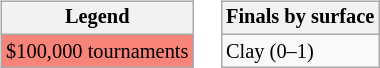<table>
<tr valign="top">
<td><br><table class="wikitable" style="font-size:85%;">
<tr>
<th>Legend</th>
</tr>
<tr style="background:#f88379;">
<td>$100,000 tournaments</td>
</tr>
</table>
</td>
<td><br><table class="wikitable" style="font-size:85%;">
<tr>
<th>Finals by surface</th>
</tr>
<tr>
<td>Clay (0–1)</td>
</tr>
</table>
</td>
</tr>
</table>
